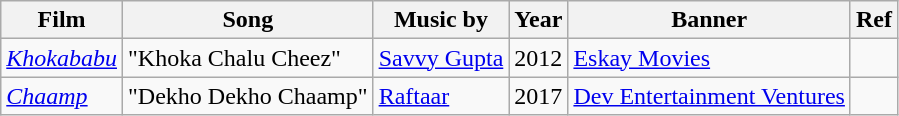<table class="wikitable">
<tr>
<th>Film</th>
<th>Song</th>
<th>Music by</th>
<th>Year</th>
<th>Banner</th>
<th>Ref</th>
</tr>
<tr>
<td><em><a href='#'>Khokababu</a></em></td>
<td>"Khoka Chalu Cheez"</td>
<td><a href='#'>Savvy Gupta</a></td>
<td>2012</td>
<td><a href='#'>Eskay Movies</a></td>
<td></td>
</tr>
<tr>
<td><em><a href='#'>Chaamp</a></em></td>
<td>"Dekho Dekho Chaamp"</td>
<td><a href='#'>Raftaar</a></td>
<td>2017</td>
<td><a href='#'>Dev Entertainment Ventures</a></td>
<td></td>
</tr>
</table>
